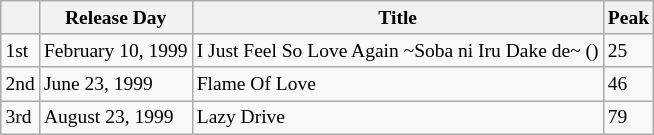<table class=wikitable style="font-size:small">
<tr>
<th></th>
<th>Release Day</th>
<th>Title</th>
<th>Peak</th>
</tr>
<tr>
<td>1st</td>
<td>February 10, 1999</td>
<td>I Just Feel So Love Again ~Soba ni Iru Dake de~ ()</td>
<td>25</td>
</tr>
<tr>
<td>2nd</td>
<td>June 23, 1999</td>
<td>Flame Of Love</td>
<td>46</td>
</tr>
<tr>
<td>3rd</td>
<td>August 23, 1999</td>
<td>Lazy Drive</td>
<td>79</td>
</tr>
</table>
